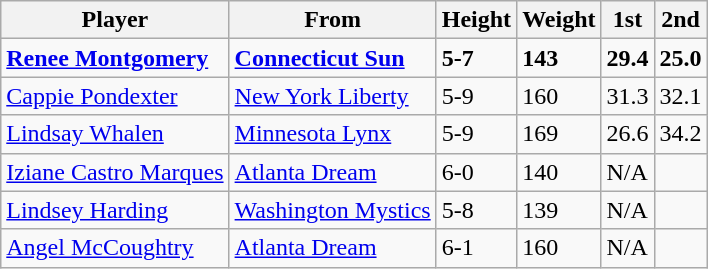<table class="wikitable">
<tr>
<th>Player</th>
<th>From</th>
<th>Height</th>
<th>Weight</th>
<th>1st</th>
<th>2nd</th>
</tr>
<tr>
<td> <strong><a href='#'>Renee Montgomery</a></strong></td>
<td><strong><a href='#'>Connecticut Sun</a></strong></td>
<td><strong>5-7</strong></td>
<td><strong>143</strong></td>
<td><strong>29.4</strong></td>
<td><strong>25.0</strong></td>
</tr>
<tr>
<td> <a href='#'>Cappie Pondexter</a></td>
<td><a href='#'>New York Liberty</a></td>
<td>5-9</td>
<td>160</td>
<td>31.3</td>
<td>32.1</td>
</tr>
<tr>
<td> <a href='#'>Lindsay Whalen</a></td>
<td><a href='#'>Minnesota Lynx</a></td>
<td>5-9</td>
<td>169</td>
<td>26.6</td>
<td>34.2</td>
</tr>
<tr>
<td> <a href='#'>Iziane Castro Marques</a></td>
<td><a href='#'>Atlanta Dream</a></td>
<td>6-0</td>
<td>140</td>
<td>N/A</td>
<td></td>
</tr>
<tr>
<td> <a href='#'>Lindsey Harding</a></td>
<td><a href='#'>Washington Mystics</a></td>
<td>5-8</td>
<td>139</td>
<td>N/A</td>
<td></td>
</tr>
<tr>
<td> <a href='#'>Angel McCoughtry</a></td>
<td><a href='#'>Atlanta Dream</a></td>
<td>6-1</td>
<td>160</td>
<td>N/A</td>
<td></td>
</tr>
</table>
